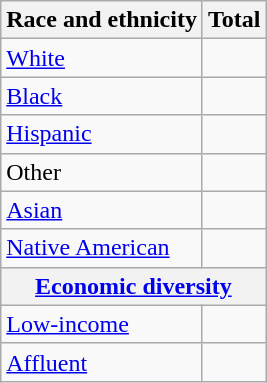<table class="wikitable floatright sortable collapsible"; text-align:right; font-size:80%;">
<tr>
<th>Race and ethnicity</th>
<th colspan="2" data-sort-type=number>Total</th>
</tr>
<tr>
<td><a href='#'>White</a></td>
<td align=right></td>
</tr>
<tr>
<td><a href='#'>Black</a></td>
<td align=right></td>
</tr>
<tr>
<td><a href='#'>Hispanic</a></td>
<td align=right></td>
</tr>
<tr>
<td>Other</td>
<td align=right></td>
</tr>
<tr>
<td><a href='#'>Asian</a></td>
<td align=right></td>
</tr>
<tr>
<td><a href='#'>Native American</a></td>
<td align=right></td>
</tr>
<tr>
<th colspan="4" data-sort-type=number><a href='#'>Economic diversity</a></th>
</tr>
<tr>
<td><a href='#'>Low-income</a></td>
<td align=right></td>
</tr>
<tr>
<td><a href='#'>Affluent</a></td>
<td align=right></td>
</tr>
</table>
